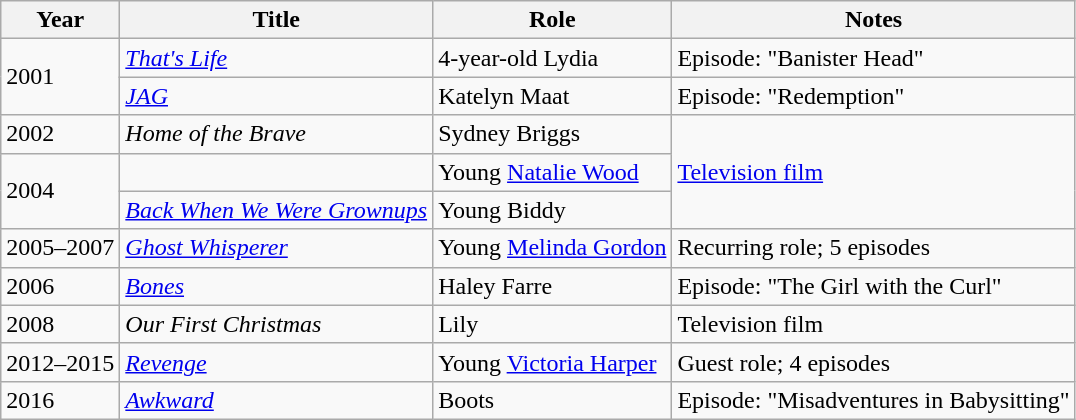<table class="wikitable sortable">
<tr>
<th>Year</th>
<th>Title</th>
<th>Role</th>
<th class="unsortable">Notes</th>
</tr>
<tr>
<td rowspan="2">2001</td>
<td><em><a href='#'>That's Life</a></em></td>
<td>4-year-old Lydia</td>
<td>Episode: "Banister Head"</td>
</tr>
<tr>
<td><em><a href='#'>JAG</a></em></td>
<td>Katelyn Maat</td>
<td>Episode: "Redemption"</td>
</tr>
<tr>
<td>2002</td>
<td><em>Home of the Brave</em></td>
<td>Sydney Briggs</td>
<td rowspan="3"><a href='#'>Television film</a></td>
</tr>
<tr>
<td rowspan="2">2004</td>
<td><em></em></td>
<td>Young <a href='#'>Natalie Wood</a></td>
</tr>
<tr>
<td><em><a href='#'>Back When We Were Grownups</a></em></td>
<td>Young Biddy</td>
</tr>
<tr>
<td>2005–2007</td>
<td><em><a href='#'>Ghost Whisperer</a></em></td>
<td>Young <a href='#'>Melinda Gordon</a></td>
<td>Recurring role; 5 episodes</td>
</tr>
<tr>
<td>2006</td>
<td><em><a href='#'>Bones</a></em></td>
<td>Haley Farre</td>
<td>Episode: "The Girl with the Curl"</td>
</tr>
<tr>
<td>2008</td>
<td><em>Our First Christmas</em></td>
<td>Lily</td>
<td>Television film</td>
</tr>
<tr>
<td>2012–2015</td>
<td><em><a href='#'>Revenge</a></em></td>
<td>Young <a href='#'>Victoria Harper</a></td>
<td>Guest role; 4 episodes</td>
</tr>
<tr>
<td>2016</td>
<td><em><a href='#'>Awkward</a></em></td>
<td>Boots</td>
<td>Episode: "Misadventures in Babysitting"</td>
</tr>
</table>
